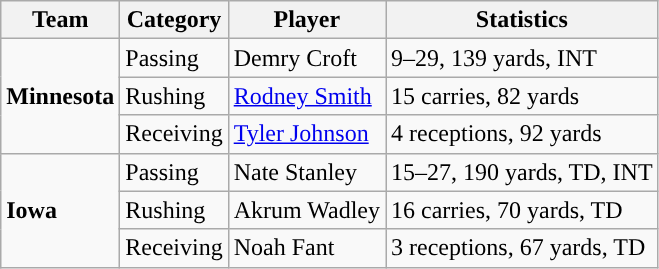<table class="wikitable" style="float: left;">
<tr>
<th>Team</th>
<th>Category</th>
<th>Player</th>
<th>Statistics</th>
</tr>
<tr>
<td rowspan=3><strong>Minnesota</strong></td>
<td>Passing</td>
<td>Demry Croft</td>
<td>9–29, 139 yards, INT</td>
</tr>
<tr>
<td>Rushing</td>
<td><a href='#'>Rodney Smith</a></td>
<td>15 carries, 82 yards</td>
</tr>
<tr>
<td>Receiving</td>
<td><a href='#'>Tyler Johnson</a></td>
<td>4 receptions, 92 yards</td>
</tr>
<tr>
<td rowspan=3><strong>Iowa</strong></td>
<td>Passing</td>
<td>Nate Stanley</td>
<td>15–27, 190 yards, TD, INT</td>
</tr>
<tr>
<td>Rushing</td>
<td>Akrum Wadley</td>
<td>16 carries, 70 yards, TD</td>
</tr>
<tr>
<td>Receiving</td>
<td>Noah Fant</td>
<td>3 receptions, 67 yards, TD</td>
</tr>
</table>
